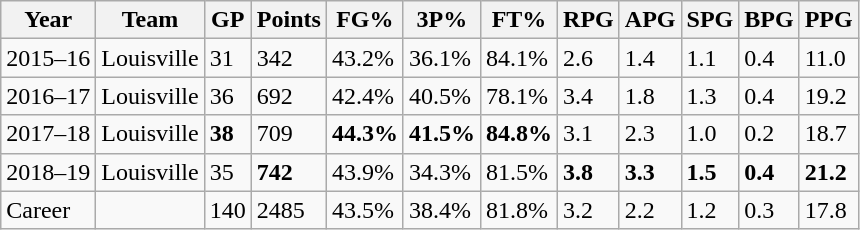<table class="wikitable">
<tr>
<th>Year</th>
<th>Team</th>
<th>GP</th>
<th>Points</th>
<th>FG%</th>
<th>3P%</th>
<th>FT%</th>
<th>RPG</th>
<th>APG</th>
<th>SPG</th>
<th>BPG</th>
<th>PPG</th>
</tr>
<tr>
<td>2015–16</td>
<td>Louisville</td>
<td>31</td>
<td>342</td>
<td>43.2%</td>
<td>36.1%</td>
<td>84.1%</td>
<td>2.6</td>
<td>1.4</td>
<td>1.1</td>
<td>0.4</td>
<td>11.0</td>
</tr>
<tr>
<td>2016–17</td>
<td>Louisville</td>
<td>36</td>
<td>692</td>
<td>42.4%</td>
<td>40.5%</td>
<td>78.1%</td>
<td>3.4</td>
<td>1.8</td>
<td>1.3</td>
<td>0.4</td>
<td>19.2</td>
</tr>
<tr>
<td>2017–18</td>
<td>Louisville</td>
<td><strong>38</strong></td>
<td>709</td>
<td><strong>44.3%</strong></td>
<td><strong>41.5%</strong></td>
<td><strong>84.8%</strong></td>
<td>3.1</td>
<td>2.3</td>
<td>1.0</td>
<td>0.2</td>
<td>18.7</td>
</tr>
<tr>
<td>2018–19</td>
<td>Louisville</td>
<td>35</td>
<td><strong>742</strong></td>
<td>43.9%</td>
<td>34.3%</td>
<td>81.5%</td>
<td><strong>3.8</strong></td>
<td><strong>3.3</strong></td>
<td><strong>1.5</strong></td>
<td><strong>0.4</strong></td>
<td><strong>21.2</strong></td>
</tr>
<tr>
<td>Career</td>
<td></td>
<td>140</td>
<td>2485</td>
<td>43.5%</td>
<td>38.4%</td>
<td>81.8%</td>
<td>3.2</td>
<td>2.2</td>
<td>1.2</td>
<td>0.3</td>
<td>17.8</td>
</tr>
</table>
